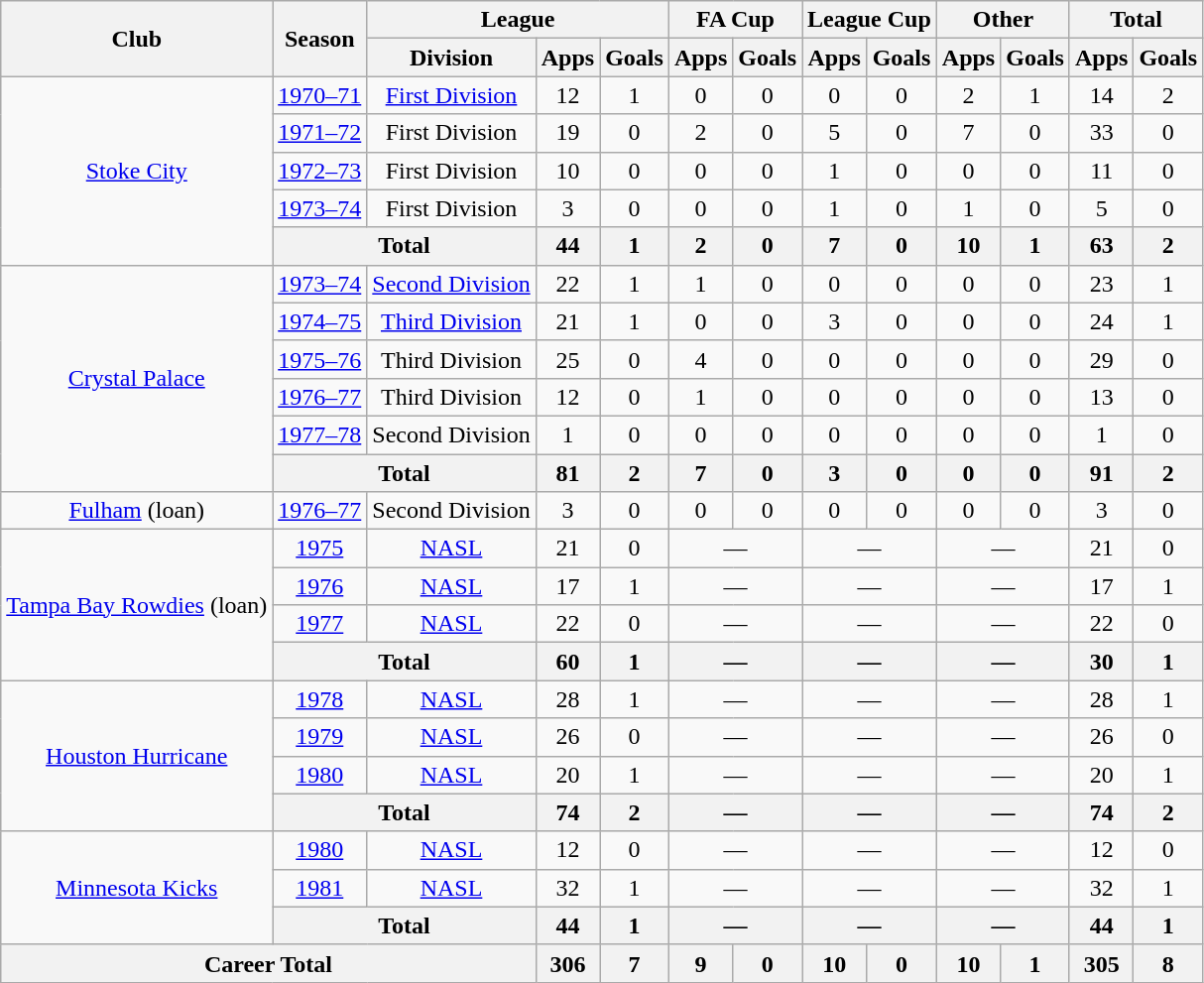<table class="wikitable" style="text-align: center;">
<tr>
<th rowspan="2">Club</th>
<th rowspan="2">Season</th>
<th colspan="3">League</th>
<th colspan="2">FA Cup</th>
<th colspan="2">League Cup</th>
<th colspan="2">Other</th>
<th colspan="2">Total</th>
</tr>
<tr>
<th>Division</th>
<th>Apps</th>
<th>Goals</th>
<th>Apps</th>
<th>Goals</th>
<th>Apps</th>
<th>Goals</th>
<th>Apps</th>
<th>Goals</th>
<th>Apps</th>
<th>Goals</th>
</tr>
<tr>
<td rowspan="5"><a href='#'>Stoke City</a></td>
<td><a href='#'>1970–71</a></td>
<td><a href='#'>First Division</a></td>
<td>12</td>
<td>1</td>
<td>0</td>
<td>0</td>
<td>0</td>
<td>0</td>
<td>2</td>
<td>1</td>
<td>14</td>
<td>2</td>
</tr>
<tr>
<td><a href='#'>1971–72</a></td>
<td>First Division</td>
<td>19</td>
<td>0</td>
<td>2</td>
<td>0</td>
<td>5</td>
<td>0</td>
<td>7</td>
<td>0</td>
<td>33</td>
<td>0</td>
</tr>
<tr>
<td><a href='#'>1972–73</a></td>
<td>First Division</td>
<td>10</td>
<td>0</td>
<td>0</td>
<td>0</td>
<td>1</td>
<td>0</td>
<td>0</td>
<td>0</td>
<td>11</td>
<td>0</td>
</tr>
<tr>
<td><a href='#'>1973–74</a></td>
<td>First Division</td>
<td>3</td>
<td>0</td>
<td>0</td>
<td>0</td>
<td>1</td>
<td>0</td>
<td>1</td>
<td>0</td>
<td>5</td>
<td>0</td>
</tr>
<tr>
<th colspan="2">Total</th>
<th>44</th>
<th>1</th>
<th>2</th>
<th>0</th>
<th>7</th>
<th>0</th>
<th>10</th>
<th>1</th>
<th>63</th>
<th>2</th>
</tr>
<tr>
<td rowspan="6"><a href='#'>Crystal Palace</a></td>
<td><a href='#'>1973–74</a></td>
<td><a href='#'>Second Division</a></td>
<td>22</td>
<td>1</td>
<td>1</td>
<td>0</td>
<td>0</td>
<td>0</td>
<td>0</td>
<td>0</td>
<td>23</td>
<td>1</td>
</tr>
<tr>
<td><a href='#'>1974–75</a></td>
<td><a href='#'>Third Division</a></td>
<td>21</td>
<td>1</td>
<td>0</td>
<td>0</td>
<td>3</td>
<td>0</td>
<td>0</td>
<td>0</td>
<td>24</td>
<td>1</td>
</tr>
<tr>
<td><a href='#'>1975–76</a></td>
<td>Third Division</td>
<td>25</td>
<td>0</td>
<td>4</td>
<td>0</td>
<td>0</td>
<td>0</td>
<td>0</td>
<td>0</td>
<td>29</td>
<td>0</td>
</tr>
<tr>
<td><a href='#'>1976–77</a></td>
<td>Third Division</td>
<td>12</td>
<td>0</td>
<td>1</td>
<td>0</td>
<td>0</td>
<td>0</td>
<td>0</td>
<td>0</td>
<td>13</td>
<td>0</td>
</tr>
<tr>
<td><a href='#'>1977–78</a></td>
<td>Second Division</td>
<td>1</td>
<td>0</td>
<td>0</td>
<td>0</td>
<td>0</td>
<td>0</td>
<td>0</td>
<td>0</td>
<td>1</td>
<td>0</td>
</tr>
<tr>
<th colspan="2">Total</th>
<th>81</th>
<th>2</th>
<th>7</th>
<th>0</th>
<th>3</th>
<th>0</th>
<th>0</th>
<th>0</th>
<th>91</th>
<th>2</th>
</tr>
<tr>
<td><a href='#'>Fulham</a> (loan)</td>
<td><a href='#'>1976–77</a></td>
<td>Second Division</td>
<td>3</td>
<td>0</td>
<td>0</td>
<td>0</td>
<td>0</td>
<td>0</td>
<td>0</td>
<td>0</td>
<td>3</td>
<td>0</td>
</tr>
<tr>
<td rowspan="4"><a href='#'>Tampa Bay Rowdies</a> (loan)</td>
<td><a href='#'>1975</a></td>
<td><a href='#'>NASL</a></td>
<td>21</td>
<td>0</td>
<td colspan="2">—</td>
<td colspan="2">—</td>
<td colspan="2">—</td>
<td>21</td>
<td>0</td>
</tr>
<tr>
<td><a href='#'>1976</a></td>
<td><a href='#'>NASL</a></td>
<td>17</td>
<td>1</td>
<td colspan="2">—</td>
<td colspan="2">—</td>
<td colspan="2">—</td>
<td>17</td>
<td>1</td>
</tr>
<tr>
<td><a href='#'>1977</a></td>
<td><a href='#'>NASL</a></td>
<td>22</td>
<td>0</td>
<td colspan="2">—</td>
<td colspan="2">—</td>
<td colspan="2">—</td>
<td>22</td>
<td>0</td>
</tr>
<tr>
<th colspan="2">Total</th>
<th>60</th>
<th>1</th>
<th colspan="2">—</th>
<th colspan="2">—</th>
<th colspan="2">—</th>
<th>30</th>
<th>1</th>
</tr>
<tr>
<td rowspan="4"><a href='#'>Houston Hurricane</a></td>
<td><a href='#'>1978</a></td>
<td><a href='#'>NASL</a></td>
<td>28</td>
<td>1</td>
<td colspan="2">—</td>
<td colspan="2">—</td>
<td colspan="2">—</td>
<td>28</td>
<td>1</td>
</tr>
<tr>
<td><a href='#'>1979</a></td>
<td><a href='#'>NASL</a></td>
<td>26</td>
<td>0</td>
<td colspan="2">—</td>
<td colspan="2">—</td>
<td colspan="2">—</td>
<td>26</td>
<td>0</td>
</tr>
<tr>
<td><a href='#'>1980</a></td>
<td><a href='#'>NASL</a></td>
<td>20</td>
<td>1</td>
<td colspan="2">—</td>
<td colspan="2">—</td>
<td colspan="2">—</td>
<td>20</td>
<td>1</td>
</tr>
<tr>
<th colspan="2">Total</th>
<th>74</th>
<th>2</th>
<th colspan="2">—</th>
<th colspan="2">—</th>
<th colspan="2">—</th>
<th>74</th>
<th>2</th>
</tr>
<tr>
<td rowspan="3"><a href='#'>Minnesota Kicks</a></td>
<td><a href='#'>1980</a></td>
<td><a href='#'>NASL</a></td>
<td>12</td>
<td>0</td>
<td colspan="2">—</td>
<td colspan="2">—</td>
<td colspan="2">—</td>
<td>12</td>
<td>0</td>
</tr>
<tr>
<td><a href='#'>1981</a></td>
<td><a href='#'>NASL</a></td>
<td>32</td>
<td>1</td>
<td colspan="2">—</td>
<td colspan="2">—</td>
<td colspan="2">—</td>
<td>32</td>
<td>1</td>
</tr>
<tr>
<th colspan="2">Total</th>
<th>44</th>
<th>1</th>
<th colspan="2">—</th>
<th colspan="2">—</th>
<th colspan="2">—</th>
<th>44</th>
<th>1</th>
</tr>
<tr>
<th colspan="3">Career Total</th>
<th>306</th>
<th>7</th>
<th>9</th>
<th>0</th>
<th>10</th>
<th>0</th>
<th>10</th>
<th>1</th>
<th>305</th>
<th>8</th>
</tr>
</table>
